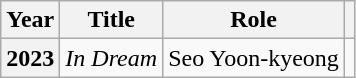<table class="wikitable plainrowheaders">
<tr>
<th scope="col">Year</th>
<th scope="col">Title</th>
<th scope="col">Role</th>
<th scope="col" class="unsortable"></th>
</tr>
<tr>
<th scope="row">2023</th>
<td><em>In Dream</em></td>
<td>Seo Yoon-kyeong</td>
<td style="text-align:center"></td>
</tr>
</table>
